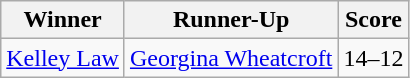<table class="wikitable">
<tr>
<th><strong>Winner</strong></th>
<th><strong>Runner-Up</strong></th>
<th><strong>Score</strong></th>
</tr>
<tr>
<td> <a href='#'>Kelley Law</a></td>
<td> <a href='#'>Georgina Wheatcroft</a></td>
<td>14–12</td>
</tr>
</table>
